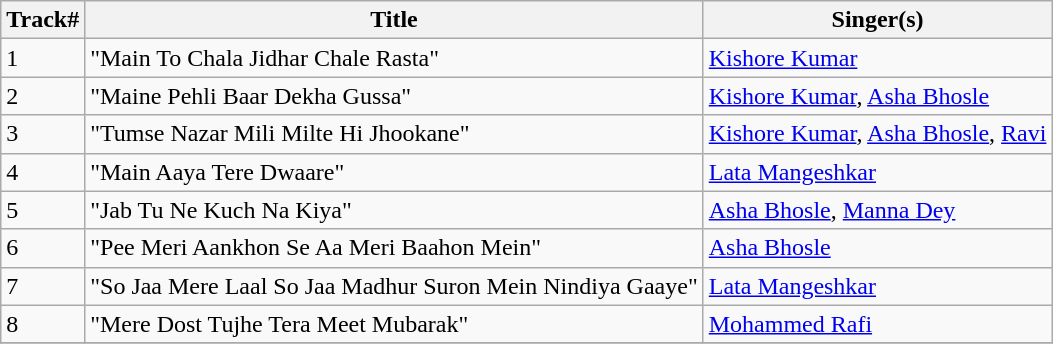<table class="wikitable">
<tr>
<th>Track#</th>
<th>Title</th>
<th>Singer(s)</th>
</tr>
<tr>
<td>1</td>
<td>"Main To Chala Jidhar Chale Rasta"</td>
<td><a href='#'>Kishore Kumar</a></td>
</tr>
<tr>
<td>2</td>
<td>"Maine Pehli Baar Dekha Gussa"</td>
<td><a href='#'>Kishore Kumar</a>, <a href='#'>Asha Bhosle</a></td>
</tr>
<tr>
<td>3</td>
<td>"Tumse Nazar Mili Milte Hi Jhookane"</td>
<td><a href='#'>Kishore Kumar</a>, <a href='#'>Asha Bhosle</a>, <a href='#'>Ravi</a></td>
</tr>
<tr>
<td>4</td>
<td>"Main Aaya Tere Dwaare"</td>
<td><a href='#'>Lata Mangeshkar</a></td>
</tr>
<tr>
<td>5</td>
<td>"Jab Tu Ne Kuch Na Kiya"</td>
<td><a href='#'>Asha Bhosle</a>, <a href='#'>Manna Dey</a></td>
</tr>
<tr>
<td>6</td>
<td>"Pee Meri Aankhon Se Aa Meri Baahon Mein"</td>
<td><a href='#'>Asha Bhosle</a></td>
</tr>
<tr>
<td>7</td>
<td>"So Jaa Mere Laal So Jaa Madhur Suron Mein Nindiya Gaaye"</td>
<td><a href='#'>Lata Mangeshkar</a></td>
</tr>
<tr>
<td>8</td>
<td>"Mere Dost Tujhe Tera Meet Mubarak"</td>
<td><a href='#'>Mohammed Rafi</a></td>
</tr>
<tr>
</tr>
</table>
